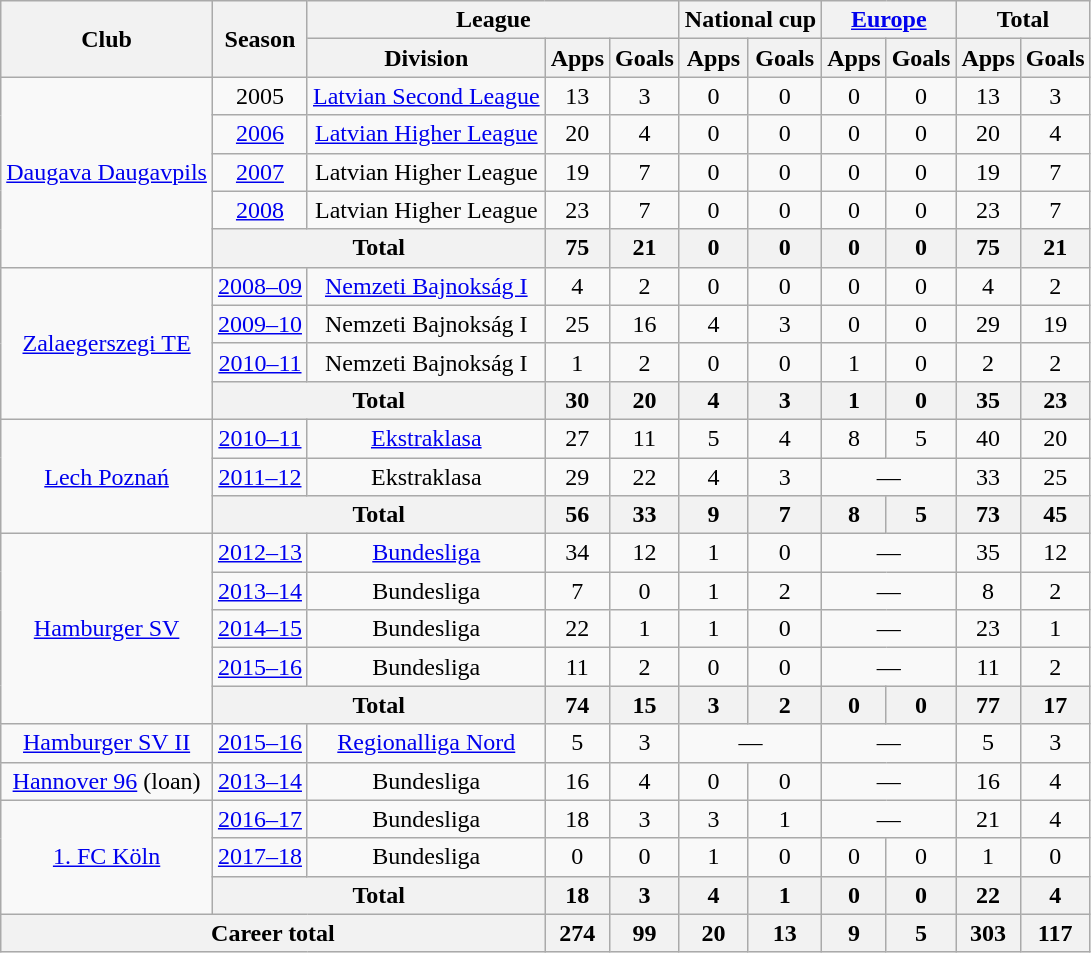<table class="wikitable" style="text-align:center">
<tr>
<th rowspan="2">Club</th>
<th rowspan="2">Season</th>
<th colspan="3">League</th>
<th colspan="2">National cup</th>
<th colspan="2"><a href='#'>Europe</a></th>
<th colspan="2">Total</th>
</tr>
<tr>
<th>Division</th>
<th>Apps</th>
<th>Goals</th>
<th>Apps</th>
<th>Goals</th>
<th>Apps</th>
<th>Goals</th>
<th>Apps</th>
<th>Goals</th>
</tr>
<tr>
<td rowspan="5"><a href='#'>Daugava Daugavpils</a></td>
<td>2005</td>
<td><a href='#'>Latvian Second League</a></td>
<td>13</td>
<td>3</td>
<td>0</td>
<td>0</td>
<td>0</td>
<td>0</td>
<td>13</td>
<td>3</td>
</tr>
<tr>
<td><a href='#'>2006</a></td>
<td><a href='#'>Latvian Higher League</a></td>
<td>20</td>
<td>4</td>
<td>0</td>
<td>0</td>
<td>0</td>
<td>0</td>
<td>20</td>
<td>4</td>
</tr>
<tr>
<td><a href='#'>2007</a></td>
<td>Latvian Higher League</td>
<td>19</td>
<td>7</td>
<td>0</td>
<td>0</td>
<td>0</td>
<td>0</td>
<td>19</td>
<td>7</td>
</tr>
<tr>
<td><a href='#'>2008</a></td>
<td>Latvian Higher League</td>
<td>23</td>
<td>7</td>
<td>0</td>
<td>0</td>
<td>0</td>
<td>0</td>
<td>23</td>
<td>7</td>
</tr>
<tr>
<th colspan="2">Total</th>
<th>75</th>
<th>21</th>
<th>0</th>
<th>0</th>
<th>0</th>
<th>0</th>
<th>75</th>
<th>21</th>
</tr>
<tr>
<td rowspan="4"><a href='#'>Zalaegerszegi TE</a></td>
<td><a href='#'>2008–09</a></td>
<td><a href='#'>Nemzeti Bajnokság I</a></td>
<td>4</td>
<td>2</td>
<td>0</td>
<td>0</td>
<td>0</td>
<td>0</td>
<td>4</td>
<td>2</td>
</tr>
<tr>
<td><a href='#'>2009–10</a></td>
<td>Nemzeti Bajnokság I</td>
<td>25</td>
<td>16</td>
<td>4</td>
<td>3</td>
<td>0</td>
<td>0</td>
<td>29</td>
<td>19</td>
</tr>
<tr>
<td><a href='#'>2010–11</a></td>
<td>Nemzeti Bajnokság I</td>
<td>1</td>
<td>2</td>
<td>0</td>
<td>0</td>
<td>1</td>
<td>0</td>
<td>2</td>
<td>2</td>
</tr>
<tr>
<th colspan="2">Total</th>
<th>30</th>
<th>20</th>
<th>4</th>
<th>3</th>
<th>1</th>
<th>0</th>
<th>35</th>
<th>23</th>
</tr>
<tr>
<td rowspan="3"><a href='#'>Lech Poznań</a></td>
<td><a href='#'>2010–11</a></td>
<td><a href='#'>Ekstraklasa</a></td>
<td>27</td>
<td>11</td>
<td>5</td>
<td>4</td>
<td>8</td>
<td>5</td>
<td>40</td>
<td>20</td>
</tr>
<tr>
<td><a href='#'>2011–12</a></td>
<td>Ekstraklasa</td>
<td>29</td>
<td>22</td>
<td>4</td>
<td>3</td>
<td colspan="2">—</td>
<td>33</td>
<td>25</td>
</tr>
<tr>
<th colspan="2">Total</th>
<th>56</th>
<th>33</th>
<th>9</th>
<th>7</th>
<th>8</th>
<th>5</th>
<th>73</th>
<th>45</th>
</tr>
<tr>
<td rowspan="5"><a href='#'>Hamburger SV</a></td>
<td><a href='#'>2012–13</a></td>
<td><a href='#'>Bundesliga</a></td>
<td>34</td>
<td>12</td>
<td>1</td>
<td>0</td>
<td colspan="2">—</td>
<td>35</td>
<td>12</td>
</tr>
<tr>
<td><a href='#'>2013–14</a></td>
<td>Bundesliga</td>
<td>7</td>
<td>0</td>
<td>1</td>
<td>2</td>
<td colspan="2">—</td>
<td>8</td>
<td>2</td>
</tr>
<tr>
<td><a href='#'>2014–15</a></td>
<td>Bundesliga</td>
<td>22</td>
<td>1</td>
<td>1</td>
<td>0</td>
<td colspan="2">—</td>
<td>23</td>
<td>1</td>
</tr>
<tr>
<td><a href='#'>2015–16</a></td>
<td>Bundesliga</td>
<td>11</td>
<td>2</td>
<td>0</td>
<td>0</td>
<td colspan="2">—</td>
<td>11</td>
<td>2</td>
</tr>
<tr>
<th colspan="2">Total</th>
<th>74</th>
<th>15</th>
<th>3</th>
<th>2</th>
<th>0</th>
<th>0</th>
<th>77</th>
<th>17</th>
</tr>
<tr>
<td><a href='#'>Hamburger SV II</a></td>
<td><a href='#'>2015–16</a></td>
<td><a href='#'>Regionalliga Nord</a></td>
<td>5</td>
<td>3</td>
<td colspan="2">—</td>
<td colspan="2">—</td>
<td>5</td>
<td>3</td>
</tr>
<tr>
<td><a href='#'>Hannover 96</a> (loan)</td>
<td><a href='#'>2013–14</a></td>
<td>Bundesliga</td>
<td>16</td>
<td>4</td>
<td>0</td>
<td>0</td>
<td colspan="2">—</td>
<td>16</td>
<td>4</td>
</tr>
<tr>
<td rowspan="3"><a href='#'>1. FC Köln</a></td>
<td><a href='#'>2016–17</a></td>
<td>Bundesliga</td>
<td>18</td>
<td>3</td>
<td>3</td>
<td>1</td>
<td colspan="2">—</td>
<td>21</td>
<td>4</td>
</tr>
<tr>
<td><a href='#'>2017–18</a></td>
<td>Bundesliga</td>
<td>0</td>
<td>0</td>
<td>1</td>
<td>0</td>
<td>0</td>
<td>0</td>
<td>1</td>
<td>0</td>
</tr>
<tr>
<th colspan="2">Total</th>
<th>18</th>
<th>3</th>
<th>4</th>
<th>1</th>
<th>0</th>
<th>0</th>
<th>22</th>
<th>4</th>
</tr>
<tr>
<th colspan="3">Career total</th>
<th>274</th>
<th>99</th>
<th>20</th>
<th>13</th>
<th>9</th>
<th>5</th>
<th>303</th>
<th>117</th>
</tr>
</table>
